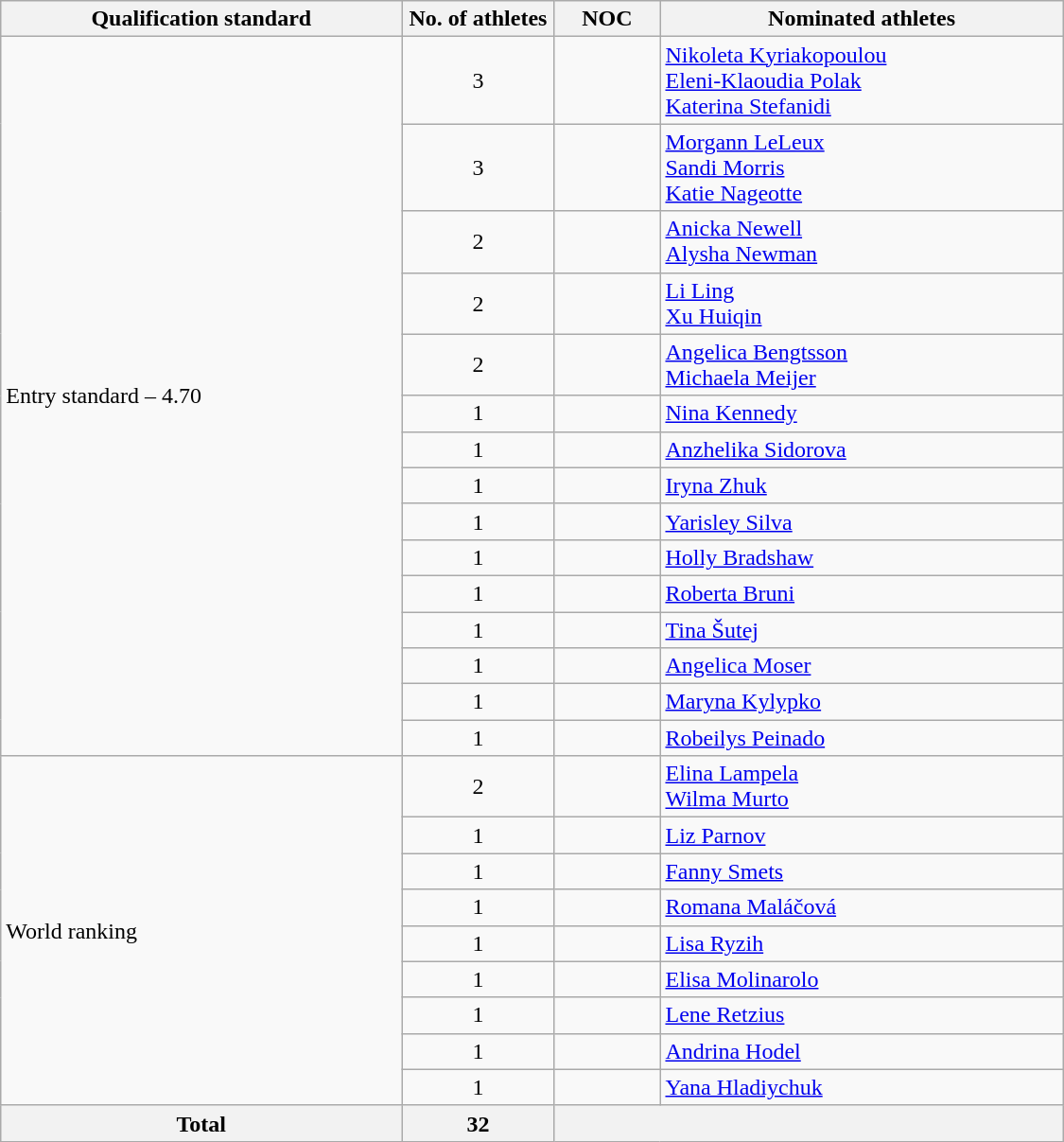<table class="wikitable" style="text-align:left; width:750px;">
<tr>
<th>Qualification standard</th>
<th width=100>No. of athletes</th>
<th>NOC</th>
<th>Nominated athletes</th>
</tr>
<tr>
<td rowspan=15>Entry standard – 4.70</td>
<td align=center>3</td>
<td></td>
<td><a href='#'>Nikoleta Kyriakopoulou</a><br><a href='#'>Eleni-Klaoudia Polak</a><br><a href='#'>Katerina Stefanidi</a></td>
</tr>
<tr>
<td align=center>3</td>
<td></td>
<td><a href='#'>Morgann LeLeux</a><br><a href='#'>Sandi Morris</a><br><a href='#'>Katie Nageotte</a></td>
</tr>
<tr>
<td align=center>2</td>
<td></td>
<td><a href='#'>Anicka Newell</a><br><a href='#'>Alysha Newman</a></td>
</tr>
<tr>
<td align=center>2</td>
<td></td>
<td><a href='#'>Li Ling</a><br><a href='#'>Xu Huiqin</a></td>
</tr>
<tr>
<td align=center>2</td>
<td></td>
<td><a href='#'>Angelica Bengtsson</a><br><a href='#'>Michaela Meijer</a></td>
</tr>
<tr>
<td align=center>1</td>
<td></td>
<td><a href='#'>Nina Kennedy</a></td>
</tr>
<tr>
<td align=center>1</td>
<td></td>
<td><a href='#'>Anzhelika Sidorova</a></td>
</tr>
<tr>
<td align=center>1</td>
<td></td>
<td><a href='#'>Iryna Zhuk</a></td>
</tr>
<tr>
<td align=center>1</td>
<td></td>
<td><a href='#'>Yarisley Silva</a></td>
</tr>
<tr>
<td align=center>1</td>
<td></td>
<td><a href='#'>Holly Bradshaw</a></td>
</tr>
<tr>
<td align=center>1</td>
<td></td>
<td><a href='#'>Roberta Bruni</a></td>
</tr>
<tr>
<td align=center>1</td>
<td></td>
<td><a href='#'>Tina Šutej</a></td>
</tr>
<tr>
<td align=center>1</td>
<td></td>
<td><a href='#'>Angelica Moser</a></td>
</tr>
<tr>
<td align=center>1</td>
<td></td>
<td><a href='#'>Maryna Kylypko</a></td>
</tr>
<tr>
<td align=center>1</td>
<td></td>
<td><a href='#'>Robeilys Peinado</a></td>
</tr>
<tr>
<td rowspan=9>World ranking</td>
<td align=center>2</td>
<td></td>
<td><a href='#'>Elina Lampela</a><br><a href='#'>Wilma Murto</a></td>
</tr>
<tr>
<td align=center>1</td>
<td></td>
<td><a href='#'>Liz Parnov</a></td>
</tr>
<tr>
<td align=center>1</td>
<td></td>
<td><a href='#'>Fanny Smets</a></td>
</tr>
<tr>
<td align=center>1</td>
<td></td>
<td><a href='#'>Romana Maláčová</a></td>
</tr>
<tr>
<td align=center>1</td>
<td></td>
<td><a href='#'>Lisa Ryzih</a></td>
</tr>
<tr>
<td align=center>1</td>
<td></td>
<td><a href='#'>Elisa Molinarolo</a></td>
</tr>
<tr>
<td align=center>1</td>
<td></td>
<td><a href='#'>Lene Retzius</a></td>
</tr>
<tr>
<td align=center>1</td>
<td></td>
<td><a href='#'>Andrina Hodel</a></td>
</tr>
<tr>
<td align=center>1</td>
<td></td>
<td><a href='#'>Yana Hladiychuk</a></td>
</tr>
<tr>
<th>Total</th>
<th>32</th>
<th colspan=2></th>
</tr>
</table>
